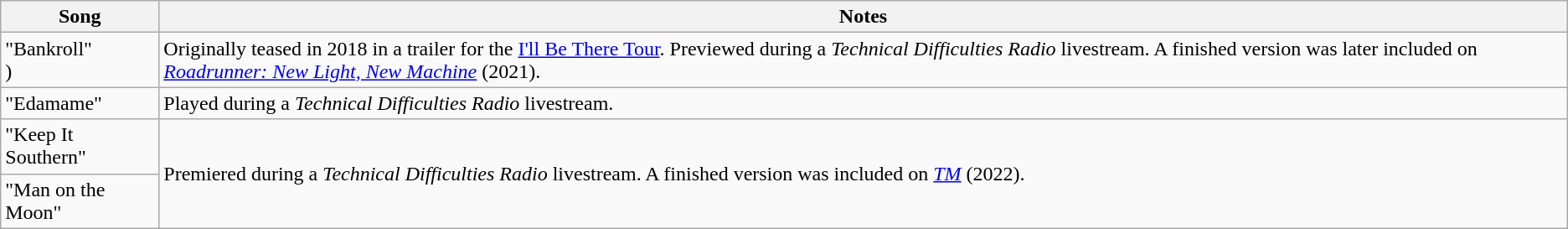<table class="wikitable">
<tr>
<th>Song</th>
<th>Notes</th>
</tr>
<tr>
<td>"Bankroll"<br>)</td>
<td>Originally teased in 2018 in a trailer for the <a href='#'>I'll Be There Tour</a>. Previewed during a <em>Technical Difficulties Radio</em> livestream. A finished version was later included on <em><a href='#'>Roadrunner: New Light, New Machine</a></em> (2021).</td>
</tr>
<tr>
<td>"Edamame"</td>
<td>Played during a <em>Technical Difficulties Radio</em> livestream.</td>
</tr>
<tr>
<td>"Keep It Southern"</td>
<td rowspan="2">Premiered during a <em>Technical Difficulties Radio</em> livestream. A finished version was included on <a href='#'><em>TM</em></a> (2022).</td>
</tr>
<tr>
<td>"Man on the Moon"</td>
</tr>
</table>
